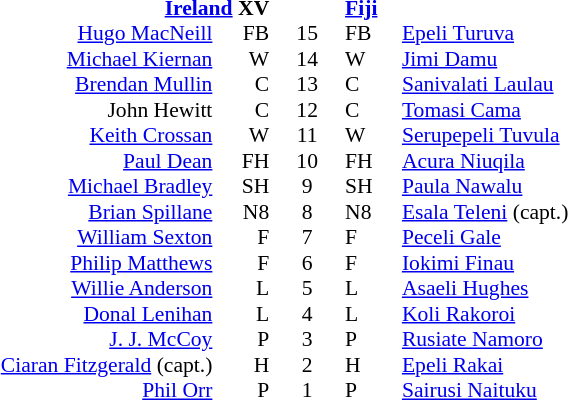<table width="100%" style="font-size: 90%; " cellspacing="0" cellpadding="0" align=center>
<tr>
<td width=41%; text-align=right></td>
<td width=3%; text-align:right></td>
<td width=4%; text-align:center></td>
<td width=3%; text-align:left></td>
<td width=49%; text-align:left></td>
</tr>
<tr>
<td colspan=2; align=right><strong><a href='#'>Ireland</a> XV</strong></td>
<td></td>
<td colspan=2;><strong><a href='#'>Fiji</a></strong></td>
</tr>
<tr>
<td align=right><a href='#'>Hugo MacNeill</a></td>
<td align=right>FB</td>
<td align=center>15</td>
<td>FB</td>
<td><a href='#'>Epeli Turuva</a></td>
</tr>
<tr>
<td align=right><a href='#'>Michael Kiernan</a></td>
<td align=right>W</td>
<td align=center>14</td>
<td>W</td>
<td><a href='#'>Jimi Damu</a></td>
</tr>
<tr>
<td align=right><a href='#'>Brendan Mullin</a></td>
<td align=right>C</td>
<td align=center>13</td>
<td>C</td>
<td><a href='#'>Sanivalati Laulau</a></td>
</tr>
<tr>
<td align=right>John Hewitt</td>
<td align=right>C</td>
<td align=center>12</td>
<td>C</td>
<td><a href='#'>Tomasi Cama</a></td>
</tr>
<tr>
<td align=right><a href='#'>Keith Crossan</a></td>
<td align=right>W</td>
<td align=center>11</td>
<td>W</td>
<td><a href='#'>Serupepeli Tuvula</a></td>
</tr>
<tr>
<td align=right><a href='#'>Paul Dean</a></td>
<td align=right>FH</td>
<td align=center>10</td>
<td>FH</td>
<td><a href='#'>Acura Niuqila</a></td>
</tr>
<tr>
<td align=right><a href='#'>Michael Bradley</a></td>
<td align=right>SH</td>
<td align=center>9</td>
<td>SH</td>
<td><a href='#'>Paula Nawalu</a></td>
</tr>
<tr>
<td align=right><a href='#'>Brian Spillane</a></td>
<td align=right>N8</td>
<td align=center>8</td>
<td>N8</td>
<td><a href='#'>Esala Teleni</a> (capt.)</td>
</tr>
<tr>
<td align=right><a href='#'>William Sexton</a></td>
<td align=right>F</td>
<td align=center>7</td>
<td>F</td>
<td><a href='#'>Peceli Gale</a></td>
</tr>
<tr>
<td align=right><a href='#'>Philip Matthews</a></td>
<td align=right>F</td>
<td align=center>6</td>
<td>F</td>
<td><a href='#'>Iokimi Finau</a></td>
</tr>
<tr>
<td align=right><a href='#'>Willie Anderson</a></td>
<td align=right>L</td>
<td align=center>5</td>
<td>L</td>
<td><a href='#'>Asaeli Hughes</a></td>
</tr>
<tr>
<td align=right><a href='#'>Donal Lenihan</a></td>
<td align=right>L</td>
<td align=center>4</td>
<td>L</td>
<td><a href='#'>Koli Rakoroi</a></td>
</tr>
<tr>
<td align=right><a href='#'>J. J. McCoy</a></td>
<td align=right>P</td>
<td align=center>3</td>
<td>P</td>
<td><a href='#'>Rusiate Namoro</a></td>
</tr>
<tr>
<td align=right><a href='#'>Ciaran Fitzgerald</a> (capt.)</td>
<td align=right>H</td>
<td align=center>2</td>
<td>H</td>
<td><a href='#'>Epeli Rakai</a></td>
</tr>
<tr>
<td align=right><a href='#'>Phil Orr</a></td>
<td align=right>P</td>
<td align=center>1</td>
<td>P</td>
<td><a href='#'>Sairusi Naituku</a></td>
</tr>
</table>
